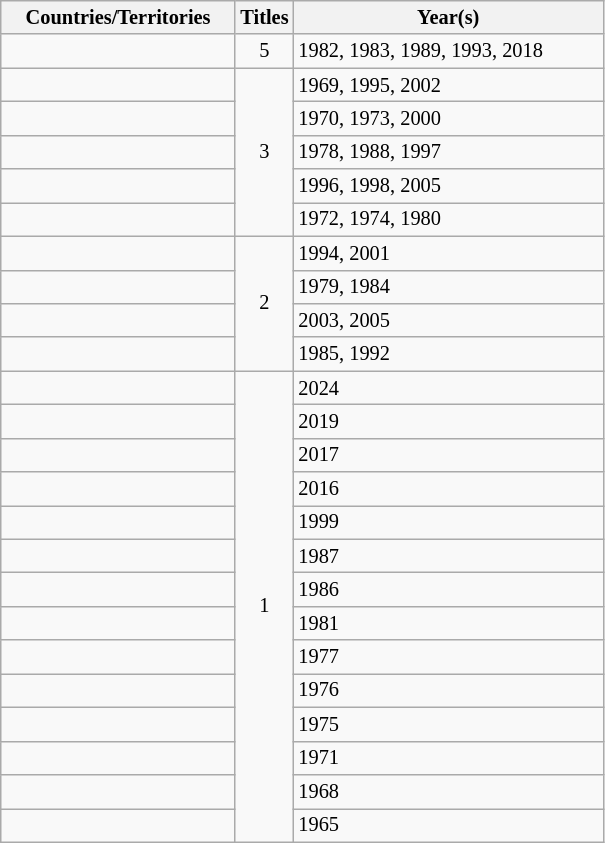<table class="wikitable collapsible collapsed" style="text-align:left; font-size:85%;">
<tr>
<th style="width:150px;">Countries/Territories</th>
<th width="30">Titles</th>
<th style="width:200px;">Year(s)</th>
</tr>
<tr>
<td></td>
<td align="center">5</td>
<td>1982, 1983, 1989, 1993, 2018</td>
</tr>
<tr>
<td></td>
<td rowspan="5" align="center">3</td>
<td>1969, 1995, 2002</td>
</tr>
<tr>
<td></td>
<td>1970, 1973, 2000</td>
</tr>
<tr>
<td></td>
<td>1978, 1988, 1997</td>
</tr>
<tr>
<td></td>
<td>1996, 1998, 2005</td>
</tr>
<tr>
<td></td>
<td>1972, 1974, 1980</td>
</tr>
<tr>
<td></td>
<td rowspan="4" align="center">2</td>
<td>1994, 2001</td>
</tr>
<tr>
<td></td>
<td>1979, 1984</td>
</tr>
<tr>
<td></td>
<td>2003, 2005</td>
</tr>
<tr>
<td></td>
<td>1985, 1992</td>
</tr>
<tr>
<td></td>
<td rowspan="16" align="center">1</td>
<td>2024</td>
</tr>
<tr>
<td></td>
<td>2019</td>
</tr>
<tr>
<td></td>
<td>2017</td>
</tr>
<tr>
<td></td>
<td>2016</td>
</tr>
<tr>
<td></td>
<td>1999</td>
</tr>
<tr>
<td></td>
<td>1987</td>
</tr>
<tr>
<td></td>
<td>1986</td>
</tr>
<tr>
<td></td>
<td>1981</td>
</tr>
<tr>
<td></td>
<td>1977</td>
</tr>
<tr>
<td></td>
<td>1976</td>
</tr>
<tr>
<td></td>
<td>1975</td>
</tr>
<tr>
<td></td>
<td>1971</td>
</tr>
<tr>
<td></td>
<td>1968</td>
</tr>
<tr>
<td></td>
<td>1965</td>
</tr>
</table>
